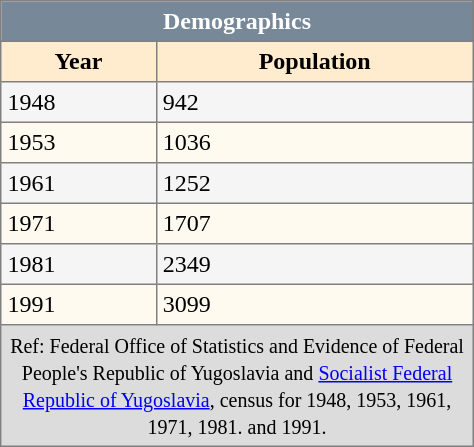<table border="2" cellspacing="0" cellpadding="4" rules="all" width="25%" style="clear:all; margin:5px 0 0em 0em; border-style: solid; border-width: 1px; border-collapse:collapse; font-size:100%; empty-cells:show">
<tr>
<td colspan="2" align=center style="background:#778899; color:white"><strong>Demographics</strong></td>
</tr>
<tr bgcolor="#FFEBCD">
<th>Year</th>
<th>Population</th>
</tr>
<tr bgcolor="#f5f5f5">
<td>1948</td>
<td>942</td>
</tr>
<tr bgcolor="#fffaf0">
<td>1953</td>
<td>1036</td>
</tr>
<tr bgcolor="#f5f5f5">
<td>1961</td>
<td>1252</td>
</tr>
<tr bgcolor="#fffaf0">
<td>1971</td>
<td>1707</td>
</tr>
<tr bgcolor="#f5f5f5">
<td>1981</td>
<td>2349</td>
</tr>
<tr bgcolor="#fffaf0">
<td>1991</td>
<td>3099</td>
</tr>
<tr>
<td colspan="2" align=center style="background:#dcdcdc;"><small>Ref: Federal Office of Statistics and Evidence of  Federal People's Republic of Yugoslavia and <a href='#'>Socialist Federal Republic of Yugoslavia</a>, census for 1948, 1953, 1961, 1971, 1981. and 1991.</small></td>
</tr>
</table>
